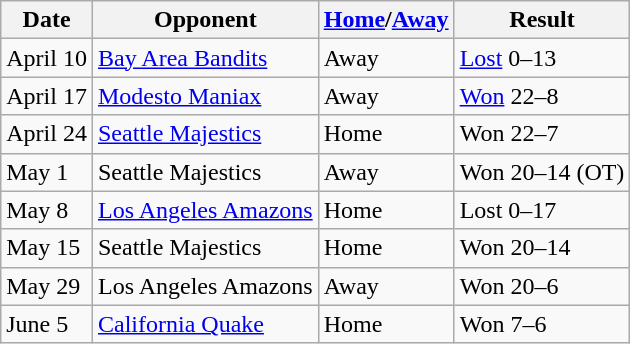<table class="wikitable">
<tr>
<th>Date</th>
<th>Opponent</th>
<th><a href='#'>Home</a>/<a href='#'>Away</a></th>
<th>Result</th>
</tr>
<tr>
<td>April 10</td>
<td><a href='#'>Bay Area Bandits</a></td>
<td>Away</td>
<td><a href='#'>Lost</a> 0–13</td>
</tr>
<tr>
<td>April 17</td>
<td><a href='#'>Modesto Maniax</a></td>
<td>Away</td>
<td><a href='#'>Won</a> 22–8</td>
</tr>
<tr>
<td>April 24</td>
<td><a href='#'>Seattle Majestics</a></td>
<td>Home</td>
<td>Won 22–7</td>
</tr>
<tr>
<td>May 1</td>
<td>Seattle Majestics</td>
<td>Away</td>
<td>Won 20–14 (OT)</td>
</tr>
<tr>
<td>May 8</td>
<td><a href='#'>Los Angeles Amazons</a></td>
<td>Home</td>
<td>Lost 0–17</td>
</tr>
<tr>
<td>May 15</td>
<td>Seattle Majestics</td>
<td>Home</td>
<td>Won 20–14</td>
</tr>
<tr>
<td>May 29</td>
<td>Los Angeles Amazons</td>
<td>Away</td>
<td>Won 20–6</td>
</tr>
<tr>
<td>June 5</td>
<td><a href='#'>California Quake</a></td>
<td>Home</td>
<td>Won 7–6</td>
</tr>
</table>
